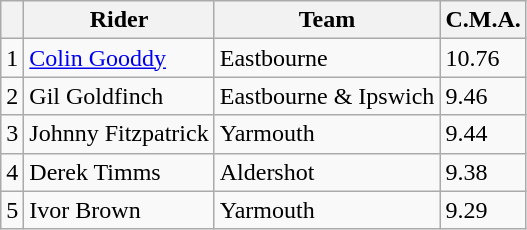<table class=wikitable>
<tr>
<th></th>
<th>Rider</th>
<th>Team</th>
<th>C.M.A.</th>
</tr>
<tr>
<td align="center">1</td>
<td><a href='#'>Colin Gooddy</a></td>
<td>Eastbourne</td>
<td>10.76</td>
</tr>
<tr>
<td align="center">2</td>
<td>Gil Goldfinch</td>
<td>Eastbourne & Ipswich</td>
<td>9.46</td>
</tr>
<tr>
<td align="center">3</td>
<td>Johnny Fitzpatrick</td>
<td>Yarmouth</td>
<td>9.44</td>
</tr>
<tr>
<td align="center">4</td>
<td>Derek Timms</td>
<td>Aldershot</td>
<td>9.38</td>
</tr>
<tr>
<td align="center">5</td>
<td>Ivor Brown</td>
<td>Yarmouth</td>
<td>9.29</td>
</tr>
</table>
